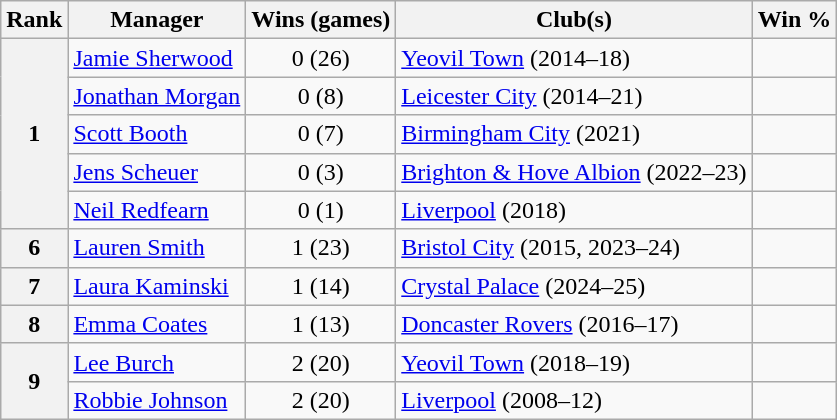<table class="wikitable">
<tr>
<th scope=col>Rank</th>
<th scope=col>Manager</th>
<th scope=col>Wins (games)</th>
<th scope=col>Club(s)</th>
<th scope=col>Win %</th>
</tr>
<tr>
<th rowspan=5>1</th>
<td> <a href='#'>Jamie Sherwood</a></td>
<td align=center>0 (26)</td>
<td><a href='#'>Yeovil Town</a> (2014–18)</td>
<td align=center><strong></strong></td>
</tr>
<tr>
<td> <a href='#'>Jonathan Morgan</a></td>
<td align=center>0 (8)</td>
<td><a href='#'>Leicester City</a> (2014–21)</td>
<td align=center><strong></strong></td>
</tr>
<tr>
<td> <a href='#'>Scott Booth</a></td>
<td align=center>0 (7)</td>
<td><a href='#'>Birmingham City</a> (2021)</td>
<td align=center><strong></strong></td>
</tr>
<tr>
<td> <a href='#'>Jens Scheuer</a></td>
<td align=center>0 (3)</td>
<td><a href='#'>Brighton & Hove Albion</a> (2022–23)</td>
<td align=center><strong></strong></td>
</tr>
<tr>
<td> <a href='#'>Neil Redfearn</a></td>
<td align=center>0 (1)</td>
<td><a href='#'>Liverpool</a> (2018)</td>
<td align=center><strong></strong></td>
</tr>
<tr>
<th>6</th>
<td> <a href='#'>Lauren Smith</a></td>
<td align=center>1 (23)</td>
<td><a href='#'>Bristol City</a> (2015, 2023–24)</td>
<td align=center><strong></strong></td>
</tr>
<tr>
<th>7</th>
<td> <a href='#'>Laura Kaminski</a></td>
<td align=center>1 (14)</td>
<td><a href='#'>Crystal Palace</a> (2024–25)</td>
<td align=center><strong></strong></td>
</tr>
<tr>
<th>8</th>
<td> <a href='#'>Emma Coates</a></td>
<td align=center>1 (13)</td>
<td><a href='#'>Doncaster Rovers</a> (2016–17)</td>
<td align=center><strong></strong></td>
</tr>
<tr>
<th rowspan=2>9</th>
<td> <a href='#'>Lee Burch</a></td>
<td align=center>2 (20)</td>
<td><a href='#'>Yeovil Town</a> (2018–19)</td>
<td align=center><strong></strong></td>
</tr>
<tr>
<td> <a href='#'>Robbie Johnson</a></td>
<td align=center>2 (20)</td>
<td><a href='#'>Liverpool</a> (2008–12)</td>
<td align=center><strong></strong></td>
</tr>
</table>
